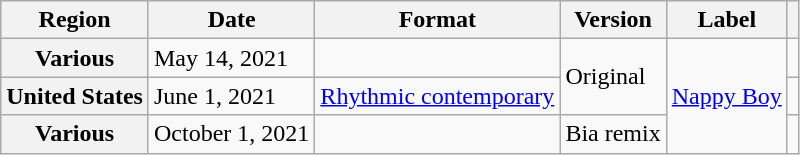<table class="wikitable plainrowheaders">
<tr>
<th scope="col">Region</th>
<th scope="col">Date</th>
<th scope="col">Format</th>
<th scope="col">Version</th>
<th scope="col">Label</th>
<th scope="col"></th>
</tr>
<tr>
<th scope="row">Various</th>
<td>May 14, 2021</td>
<td></td>
<td rowspan="2">Original</td>
<td rowspan="3"><a href='#'>Nappy Boy</a></td>
<td></td>
</tr>
<tr>
<th scope="row">United States</th>
<td>June 1, 2021</td>
<td><a href='#'>Rhythmic contemporary</a></td>
<td></td>
</tr>
<tr>
<th scope="row">Various</th>
<td>October 1, 2021</td>
<td></td>
<td>Bia remix</td>
<td></td>
</tr>
</table>
